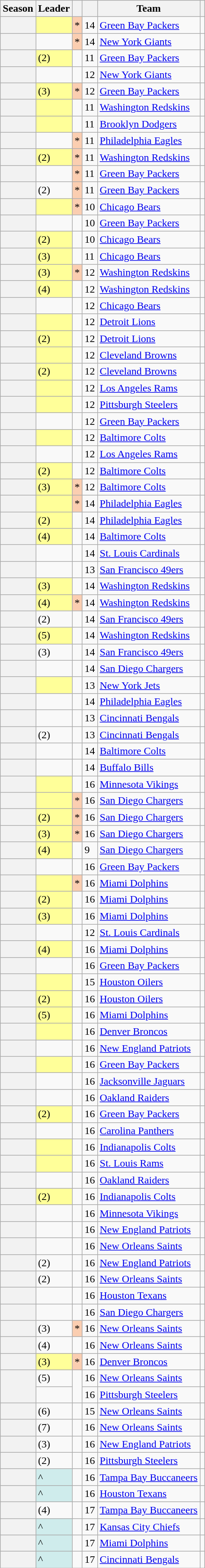<table class="sortable wikitable">
<tr>
<th scope=col>Season</th>
<th scope=col>Leader</th>
<th scope=col></th>
<th scope=col></th>
<th scope=col>Team</th>
<th scope=col class= "unsortable"></th>
</tr>
<tr>
<th scope=row></th>
<td style="background:#FFFF99;"></td>
<td style="background-color:#FBCEB1">*</td>
<td>14</td>
<td><a href='#'>Green Bay Packers</a></td>
<td></td>
</tr>
<tr>
<th scope=row></th>
<td></td>
<td style="background-color:#FBCEB1">*</td>
<td>14</td>
<td><a href='#'>New York Giants</a></td>
<td></td>
</tr>
<tr>
<th scope=row></th>
<td style="background:#FFFF99;"> (2)</td>
<td></td>
<td>11</td>
<td><a href='#'>Green Bay Packers</a></td>
<td></td>
</tr>
<tr>
<th scope=row></th>
<td></td>
<td></td>
<td>12</td>
<td><a href='#'>New York Giants</a></td>
<td></td>
</tr>
<tr>
<th scope=row></th>
<td style="background:#FFFF99;"> (3)</td>
<td style="background-color:#FBCEB1">*</td>
<td>12</td>
<td><a href='#'>Green Bay Packers</a></td>
<td></td>
</tr>
<tr>
<th scope=row></th>
<td style="background:#FFFF99;"></td>
<td></td>
<td>11</td>
<td><a href='#'>Washington Redskins</a></td>
<td></td>
</tr>
<tr>
<th scope=row></th>
<td style="background:#FFFF99;"></td>
<td></td>
<td>11</td>
<td><a href='#'>Brooklyn Dodgers</a></td>
<td></td>
</tr>
<tr>
<th scope=row></th>
<td></td>
<td style="background-color:#FBCEB1">*</td>
<td>11</td>
<td><a href='#'>Philadelphia Eagles</a></td>
<td></td>
</tr>
<tr>
<th scope=row></th>
<td style="background:#FFFF99;"> (2)</td>
<td style="background-color:#FBCEB1">*</td>
<td>11</td>
<td><a href='#'>Washington Redskins</a></td>
<td></td>
</tr>
<tr>
<th scope=row></th>
<td></td>
<td style="background-color:#FBCEB1">*</td>
<td>11</td>
<td><a href='#'>Green Bay Packers</a></td>
<td></td>
</tr>
<tr>
<th scope=row></th>
<td> (2)</td>
<td style="background-color:#FBCEB1">*</td>
<td>11</td>
<td><a href='#'>Green Bay Packers</a></td>
<td></td>
</tr>
<tr>
<th scope=row></th>
<td style="background:#FFFF99;"></td>
<td style="background-color:#FBCEB1">*</td>
<td>10</td>
<td><a href='#'>Chicago Bears</a></td>
<td></td>
</tr>
<tr>
<th scope=row></th>
<td></td>
<td></td>
<td>10</td>
<td><a href='#'>Green Bay Packers</a></td>
<td></td>
</tr>
<tr>
<th scope=row></th>
<td style="background:#FFFF99;"> (2)</td>
<td></td>
<td>10</td>
<td><a href='#'>Chicago Bears</a></td>
<td></td>
</tr>
<tr>
<th scope=row></th>
<td style="background:#FFFF99;"> (3)</td>
<td></td>
<td>11</td>
<td><a href='#'>Chicago Bears</a></td>
<td></td>
</tr>
<tr>
<th scope=row></th>
<td style="background:#FFFF99;"> (3)</td>
<td style="background-color:#FBCEB1">*</td>
<td>12</td>
<td><a href='#'>Washington Redskins</a></td>
<td></td>
</tr>
<tr>
<th scope=row></th>
<td style="background:#FFFF99;"> (4)</td>
<td></td>
<td>12</td>
<td><a href='#'>Washington Redskins</a></td>
<td></td>
</tr>
<tr>
<th scope=row></th>
<td></td>
<td></td>
<td>12</td>
<td><a href='#'>Chicago Bears</a></td>
<td></td>
</tr>
<tr>
<th scope=row></th>
<td style="background:#FFFF99;"></td>
<td></td>
<td>12</td>
<td><a href='#'>Detroit Lions</a></td>
<td></td>
</tr>
<tr>
<th scope=row></th>
<td style="background:#FFFF99;"> (2)</td>
<td></td>
<td>12</td>
<td><a href='#'>Detroit Lions</a></td>
<td></td>
</tr>
<tr>
<th scope=row></th>
<td style="background:#FFFF99;"></td>
<td></td>
<td>12</td>
<td><a href='#'>Cleveland Browns</a></td>
<td></td>
</tr>
<tr>
<th scope=row></th>
<td style="background:#FFFF99;"> (2)</td>
<td></td>
<td>12</td>
<td><a href='#'>Cleveland Browns</a></td>
<td></td>
</tr>
<tr>
<th scope=row></th>
<td style="background:#FFFF99;"></td>
<td></td>
<td>12</td>
<td><a href='#'>Los Angeles Rams</a></td>
<td></td>
</tr>
<tr>
<th scope=row></th>
<td style="background:#FFFF99;"></td>
<td></td>
<td>12</td>
<td><a href='#'>Pittsburgh Steelers</a></td>
<td></td>
</tr>
<tr>
<th scope=row></th>
<td></td>
<td></td>
<td>12</td>
<td><a href='#'>Green Bay Packers</a></td>
<td></td>
</tr>
<tr>
<th scope=row></th>
<td style="background:#FFFF99;"></td>
<td></td>
<td>12</td>
<td><a href='#'>Baltimore Colts</a></td>
<td></td>
</tr>
<tr>
<th scope=row></th>
<td></td>
<td></td>
<td>12</td>
<td><a href='#'>Los Angeles Rams</a></td>
<td></td>
</tr>
<tr>
<th scope=row></th>
<td style="background:#FFFF99;"> (2)</td>
<td></td>
<td>12</td>
<td><a href='#'>Baltimore Colts</a></td>
<td></td>
</tr>
<tr>
<th scope=row></th>
<td style="background:#FFFF99;"> (3)</td>
<td style="background-color:#FBCEB1">*</td>
<td>12</td>
<td><a href='#'>Baltimore Colts</a></td>
<td></td>
</tr>
<tr>
<th scope=row></th>
<td style="background:#FFFF99;"></td>
<td style="background-color:#FBCEB1">*</td>
<td>14</td>
<td><a href='#'>Philadelphia Eagles</a></td>
<td></td>
</tr>
<tr>
<th scope=row></th>
<td style="background:#FFFF99;"> (2)</td>
<td></td>
<td>14</td>
<td><a href='#'>Philadelphia Eagles</a></td>
<td></td>
</tr>
<tr>
<th scope=row></th>
<td style="background:#FFFF99;"> (4)</td>
<td></td>
<td>14</td>
<td><a href='#'>Baltimore Colts</a></td>
<td></td>
</tr>
<tr>
<th scope=row></th>
<td></td>
<td></td>
<td>14</td>
<td><a href='#'>St. Louis Cardinals</a></td>
<td></td>
</tr>
<tr>
<th scope=row></th>
<td></td>
<td></td>
<td>13</td>
<td><a href='#'>San Francisco 49ers</a></td>
<td></td>
</tr>
<tr>
<th scope=row></th>
<td style="background:#FFFF99;"> (3)</td>
<td></td>
<td>14</td>
<td><a href='#'>Washington Redskins</a></td>
<td></td>
</tr>
<tr>
<th scope=row></th>
<td style="background:#FFFF99;"> (4)</td>
<td style="background-color:#FBCEB1">*</td>
<td>14</td>
<td><a href='#'>Washington Redskins</a></td>
<td></td>
</tr>
<tr>
<th scope=row></th>
<td> (2)</td>
<td></td>
<td>14</td>
<td><a href='#'>San Francisco 49ers</a></td>
<td></td>
</tr>
<tr>
<th scope=row></th>
<td style="background:#FFFF99;"> (5)</td>
<td></td>
<td>14</td>
<td><a href='#'>Washington Redskins</a></td>
<td></td>
</tr>
<tr>
<th scope=row></th>
<td> (3)</td>
<td></td>
<td>14</td>
<td><a href='#'>San Francisco 49ers</a></td>
<td></td>
</tr>
<tr>
<th scope=row></th>
<td></td>
<td></td>
<td>14</td>
<td><a href='#'>San Diego Chargers</a></td>
<td></td>
</tr>
<tr>
<th scope=row></th>
<td style="background:#FFFF99;"></td>
<td></td>
<td>13</td>
<td><a href='#'>New York Jets</a></td>
<td></td>
</tr>
<tr>
<th scope=row></th>
<td></td>
<td></td>
<td>14</td>
<td><a href='#'>Philadelphia Eagles</a></td>
<td></td>
</tr>
<tr>
<th scope=row></th>
<td></td>
<td></td>
<td>13</td>
<td><a href='#'>Cincinnati Bengals</a></td>
<td></td>
</tr>
<tr>
<th scope=row></th>
<td> (2)</td>
<td></td>
<td>13</td>
<td><a href='#'>Cincinnati Bengals</a></td>
<td></td>
</tr>
<tr>
<th scope=row></th>
<td></td>
<td></td>
<td>14</td>
<td><a href='#'>Baltimore Colts</a></td>
<td></td>
</tr>
<tr>
<th scope=row></th>
<td></td>
<td></td>
<td>14</td>
<td><a href='#'>Buffalo Bills</a></td>
<td></td>
</tr>
<tr>
<th scope=row></th>
<td style="background:#FFFF99;"></td>
<td></td>
<td>16</td>
<td><a href='#'>Minnesota Vikings</a></td>
<td></td>
</tr>
<tr>
<th scope=row></th>
<td style="background:#FFFF99;"></td>
<td style="background-color:#FBCEB1">*</td>
<td>16</td>
<td><a href='#'>San Diego Chargers</a></td>
<td></td>
</tr>
<tr>
<th scope=row></th>
<td style="background:#FFFF99;"> (2)</td>
<td style="background-color:#FBCEB1">*</td>
<td>16</td>
<td><a href='#'>San Diego Chargers</a></td>
<td></td>
</tr>
<tr>
<th scope=row></th>
<td style="background:#FFFF99;"> (3)</td>
<td style="background-color:#FBCEB1">*</td>
<td>16</td>
<td><a href='#'>San Diego Chargers</a></td>
<td></td>
</tr>
<tr>
<th scope=row></th>
<td style="background:#FFFF99;"> (4)</td>
<td></td>
<td>9</td>
<td><a href='#'>San Diego Chargers</a></td>
<td></td>
</tr>
<tr>
<th scope=row></th>
<td></td>
<td></td>
<td>16</td>
<td><a href='#'>Green Bay Packers</a></td>
<td></td>
</tr>
<tr>
<th scope=row></th>
<td style="background:#FFFF99;"></td>
<td style="background-color:#FBCEB1">*</td>
<td>16</td>
<td><a href='#'>Miami Dolphins</a></td>
<td></td>
</tr>
<tr>
<th scope=row></th>
<td style="background:#FFFF99;"> (2)</td>
<td></td>
<td>16</td>
<td><a href='#'>Miami Dolphins</a></td>
<td></td>
</tr>
<tr>
<th scope=row></th>
<td style="background:#FFFF99;"> (3)</td>
<td></td>
<td>16</td>
<td><a href='#'>Miami Dolphins</a></td>
<td></td>
</tr>
<tr>
<th scope=row></th>
<td></td>
<td></td>
<td>12</td>
<td><a href='#'>St. Louis Cardinals</a></td>
<td></td>
</tr>
<tr>
<th scope=row></th>
<td style="background:#FFFF99;"> (4)</td>
<td></td>
<td>16</td>
<td><a href='#'>Miami Dolphins</a></td>
<td></td>
</tr>
<tr>
<th scope=row></th>
<td></td>
<td></td>
<td>16</td>
<td><a href='#'>Green Bay Packers</a></td>
<td></td>
</tr>
<tr>
<th scope=row></th>
<td style="background:#FFFF99;"></td>
<td></td>
<td>15</td>
<td><a href='#'>Houston Oilers</a></td>
<td></td>
</tr>
<tr>
<th scope=row></th>
<td style="background:#FFFF99;"> (2)</td>
<td></td>
<td>16</td>
<td><a href='#'>Houston Oilers</a></td>
<td></td>
</tr>
<tr>
<th scope=row></th>
<td style="background:#FFFF99;"> (5)</td>
<td></td>
<td>16</td>
<td><a href='#'>Miami Dolphins</a></td>
<td></td>
</tr>
<tr>
<th scope=row></th>
<td style="background:#FFFF99;"></td>
<td></td>
<td>16</td>
<td><a href='#'>Denver Broncos</a></td>
<td></td>
</tr>
<tr>
<th scope=row></th>
<td></td>
<td></td>
<td>16</td>
<td><a href='#'>New England Patriots</a></td>
<td></td>
</tr>
<tr>
<th scope=row></th>
<td style="background:#FFFF99;"></td>
<td></td>
<td>16</td>
<td><a href='#'>Green Bay Packers</a></td>
<td></td>
</tr>
<tr>
<th scope=row></th>
<td></td>
<td></td>
<td>16</td>
<td><a href='#'>Jacksonville Jaguars</a></td>
<td></td>
</tr>
<tr>
<th scope=row></th>
<td></td>
<td></td>
<td>16</td>
<td><a href='#'>Oakland Raiders</a></td>
<td></td>
</tr>
<tr>
<th scope=row></th>
<td style="background:#FFFF99;"> (2)</td>
<td></td>
<td>16</td>
<td><a href='#'>Green Bay Packers</a></td>
<td></td>
</tr>
<tr>
<th scope=row></th>
<td></td>
<td></td>
<td>16</td>
<td><a href='#'>Carolina Panthers</a></td>
<td></td>
</tr>
<tr>
<th scope=row></th>
<td style="background:#FFFF99;"></td>
<td></td>
<td>16</td>
<td><a href='#'>Indianapolis Colts</a></td>
<td></td>
</tr>
<tr>
<th scope=row></th>
<td style="background:#FFFF99;"></td>
<td></td>
<td>16</td>
<td><a href='#'>St. Louis Rams</a></td>
<td></td>
</tr>
<tr>
<th scope=row></th>
<td></td>
<td></td>
<td>16</td>
<td><a href='#'>Oakland Raiders</a></td>
<td></td>
</tr>
<tr>
<th scope=row></th>
<td style="background:#FFFF99;"> (2)</td>
<td></td>
<td>16</td>
<td><a href='#'>Indianapolis Colts</a></td>
<td></td>
</tr>
<tr>
<th scope=row></th>
<td></td>
<td></td>
<td>16</td>
<td><a href='#'>Minnesota Vikings</a></td>
<td></td>
</tr>
<tr>
<th scope=row></th>
<td></td>
<td></td>
<td>16</td>
<td><a href='#'>New England Patriots</a></td>
<td></td>
</tr>
<tr>
<th scope=row></th>
<td></td>
<td></td>
<td>16</td>
<td><a href='#'>New Orleans Saints</a></td>
<td></td>
</tr>
<tr>
<th scope=row></th>
<td> (2)</td>
<td></td>
<td>16</td>
<td><a href='#'>New England Patriots</a></td>
<td></td>
</tr>
<tr>
<th scope=row></th>
<td> (2)</td>
<td></td>
<td>16</td>
<td><a href='#'>New Orleans Saints</a></td>
<td></td>
</tr>
<tr>
<th scope=row></th>
<td></td>
<td></td>
<td>16</td>
<td><a href='#'>Houston Texans</a></td>
<td></td>
</tr>
<tr>
<th scope=row></th>
<td></td>
<td></td>
<td>16</td>
<td><a href='#'>San Diego Chargers</a></td>
<td></td>
</tr>
<tr>
<th scope=row></th>
<td> (3)</td>
<td style="background-color:#FBCEB1">*</td>
<td>16</td>
<td><a href='#'>New Orleans Saints</a></td>
<td></td>
</tr>
<tr>
<th scope=row></th>
<td> (4)</td>
<td></td>
<td>16</td>
<td><a href='#'>New Orleans Saints</a></td>
<td></td>
</tr>
<tr>
<th scope=row></th>
<td style="background:#FFFF99;"> (3)</td>
<td style="background-color:#FBCEB1">*</td>
<td>16</td>
<td><a href='#'>Denver Broncos</a></td>
<td></td>
</tr>
<tr>
<th scope=rowgroup rowspan=2></th>
<td> (5)</td>
<td rowspan=2></td>
<td>16</td>
<td><a href='#'>New Orleans Saints</a></td>
<td></td>
</tr>
<tr>
<td></td>
<td>16</td>
<td><a href='#'>Pittsburgh Steelers</a></td>
<td></td>
</tr>
<tr>
<th scope=row></th>
<td> (6)</td>
<td></td>
<td>15</td>
<td><a href='#'>New Orleans Saints</a></td>
<td></td>
</tr>
<tr>
<th scope=row></th>
<td> (7)</td>
<td></td>
<td>16</td>
<td><a href='#'>New Orleans Saints</a></td>
<td></td>
</tr>
<tr>
<th scope=row></th>
<td> (3)</td>
<td></td>
<td>16</td>
<td><a href='#'>New England Patriots</a></td>
<td></td>
</tr>
<tr>
<th scope=row></th>
<td> (2)</td>
<td></td>
<td>16</td>
<td><a href='#'>Pittsburgh Steelers</a></td>
<td></td>
</tr>
<tr>
<th scope=row></th>
<td style="background:#cfecec;">^</td>
<td></td>
<td>16</td>
<td><a href='#'>Tampa Bay Buccaneers</a></td>
<td></td>
</tr>
<tr>
<th scope=row></th>
<td style="background:#cfecec;">^</td>
<td></td>
<td>16</td>
<td><a href='#'>Houston Texans</a></td>
<td></td>
</tr>
<tr>
<th scope=row></th>
<td> (4)</td>
<td></td>
<td>17</td>
<td><a href='#'>Tampa Bay Buccaneers</a></td>
<td></td>
</tr>
<tr>
<th scope=row></th>
<td style="background:#cfecec;">^</td>
<td></td>
<td>17</td>
<td><a href='#'>Kansas City Chiefs</a></td>
<td></td>
</tr>
<tr>
<th scope=row></th>
<td style="background:#cfecec;">^</td>
<td></td>
<td>17</td>
<td><a href='#'>Miami Dolphins</a></td>
<td></td>
</tr>
<tr>
<th scope=row></th>
<td style="background:#cfecec;">^</td>
<td></td>
<td>17</td>
<td><a href='#'>Cincinnati Bengals</a></td>
<td></td>
</tr>
</table>
